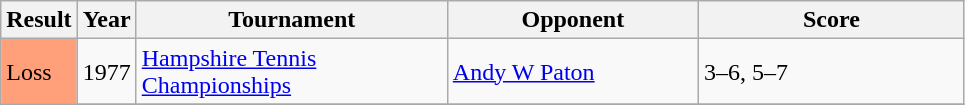<table class="sortable wikitable">
<tr>
<th style="width:40px">Result</th>
<th style="width:30px">Year</th>
<th style="width:200px">Tournament</th>
<th style="width:160px">Opponent</th>
<th style="width:170px" class="unsortable">Score</th>
</tr>
<tr>
<td style="background:#ffa07a;">Loss</td>
<td>1977</td>
<td><a href='#'>Hampshire Tennis Championships</a></td>
<td> <a href='#'>Andy W Paton</a></td>
<td>3–6, 5–7</td>
</tr>
<tr>
</tr>
</table>
